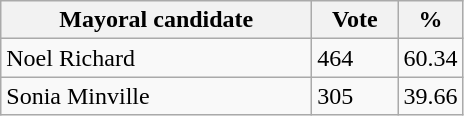<table class="wikitable">
<tr>
<th bgcolor="#DDDDFF" width="200px">Mayoral candidate</th>
<th bgcolor="#DDDDFF" width="50px">Vote</th>
<th bgcolor="#DDDDFF" width="30px">%</th>
</tr>
<tr>
<td>Noel Richard</td>
<td>464</td>
<td>60.34</td>
</tr>
<tr>
<td>Sonia Minville</td>
<td>305</td>
<td>39.66</td>
</tr>
</table>
